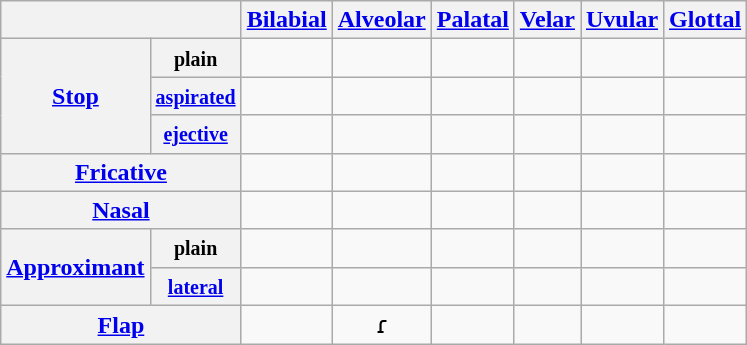<table class="wikitable" style="text-align:center">
<tr>
<th colspan="2"></th>
<th><a href='#'>Bilabial</a></th>
<th><a href='#'>Alveolar</a></th>
<th><a href='#'>Palatal</a></th>
<th><a href='#'>Velar</a></th>
<th><a href='#'>Uvular</a></th>
<th><a href='#'>Glottal</a></th>
</tr>
<tr>
<th rowspan="3"><a href='#'>Stop</a></th>
<th><small>plain</small></th>
<td></td>
<td></td>
<td></td>
<td></td>
<td></td>
<td></td>
</tr>
<tr>
<th><a href='#'><small>aspirated</small></a></th>
<td></td>
<td></td>
<td></td>
<td></td>
<td></td>
<td></td>
</tr>
<tr>
<th><a href='#'><small>ejective</small></a></th>
<td></td>
<td></td>
<td></td>
<td></td>
<td></td>
<td></td>
</tr>
<tr>
<th colspan="2"><a href='#'>Fricative</a></th>
<td></td>
<td></td>
<td></td>
<td></td>
<td></td>
<td></td>
</tr>
<tr>
<th colspan="2"><a href='#'>Nasal</a></th>
<td></td>
<td></td>
<td></td>
<td></td>
<td></td>
<td></td>
</tr>
<tr>
<th rowspan="2"><a href='#'>Approximant</a></th>
<th><small>plain</small></th>
<td></td>
<td></td>
<td></td>
<td></td>
<td></td>
<td></td>
</tr>
<tr>
<th><a href='#'><small>lateral</small></a></th>
<td></td>
<td></td>
<td></td>
<td></td>
<td></td>
<td></td>
</tr>
<tr>
<th colspan="2"><a href='#'>Flap</a></th>
<td></td>
<td>ɾ</td>
<td></td>
<td></td>
<td></td>
<td></td>
</tr>
</table>
